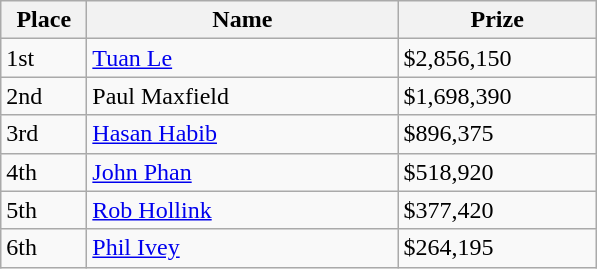<table class="wikitable">
<tr>
<th width="50">Place</th>
<th width="200">Name</th>
<th width="125">Prize</th>
</tr>
<tr>
<td>1st</td>
<td><a href='#'>Tuan Le</a></td>
<td>$2,856,150</td>
</tr>
<tr>
<td>2nd</td>
<td>Paul Maxfield</td>
<td>$1,698,390</td>
</tr>
<tr>
<td>3rd</td>
<td><a href='#'>Hasan Habib</a></td>
<td>$896,375</td>
</tr>
<tr>
<td>4th</td>
<td><a href='#'>John Phan</a></td>
<td>$518,920</td>
</tr>
<tr>
<td>5th</td>
<td><a href='#'>Rob Hollink</a></td>
<td>$377,420</td>
</tr>
<tr>
<td>6th</td>
<td><a href='#'>Phil Ivey</a></td>
<td>$264,195</td>
</tr>
</table>
